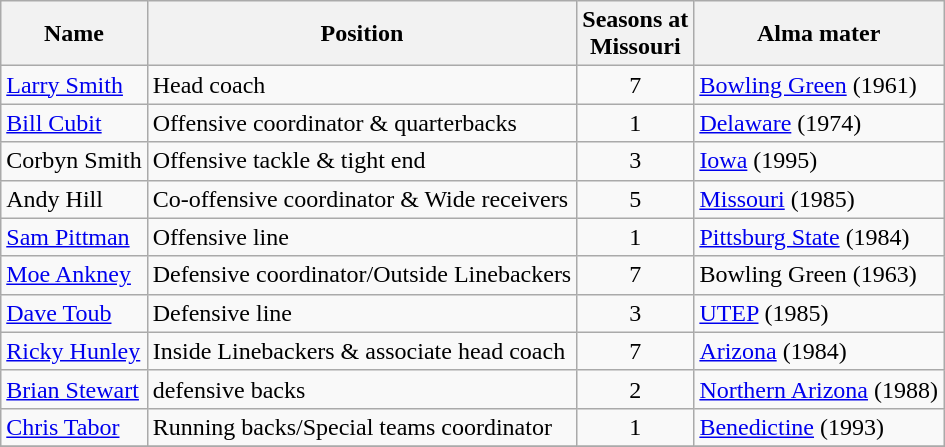<table class="wikitable">
<tr>
<th>Name</th>
<th>Position</th>
<th>Seasons at<br>Missouri</th>
<th>Alma mater</th>
</tr>
<tr>
<td><a href='#'>Larry Smith</a></td>
<td>Head coach</td>
<td align=center>7</td>
<td><a href='#'>Bowling Green</a> (1961)</td>
</tr>
<tr>
<td><a href='#'>Bill Cubit</a></td>
<td>Offensive coordinator & quarterbacks</td>
<td align=center>1</td>
<td><a href='#'>Delaware</a> (1974)</td>
</tr>
<tr>
<td>Corbyn Smith</td>
<td>Offensive tackle & tight end</td>
<td align=center>3</td>
<td><a href='#'>Iowa</a> (1995)</td>
</tr>
<tr>
<td>Andy Hill</td>
<td>Co-offensive coordinator & Wide receivers</td>
<td align=center>5</td>
<td><a href='#'>Missouri</a> (1985)</td>
</tr>
<tr>
<td><a href='#'>Sam Pittman</a></td>
<td>Offensive line</td>
<td align=center>1</td>
<td><a href='#'>Pittsburg State</a> (1984)</td>
</tr>
<tr>
<td><a href='#'>Moe Ankney</a></td>
<td>Defensive coordinator/Outside Linebackers</td>
<td align=center>7</td>
<td>Bowling Green (1963)</td>
</tr>
<tr>
<td><a href='#'>Dave Toub</a></td>
<td>Defensive line</td>
<td align=center>3</td>
<td><a href='#'>UTEP</a> (1985)</td>
</tr>
<tr>
<td><a href='#'>Ricky Hunley</a></td>
<td>Inside Linebackers & associate head coach</td>
<td align=center>7</td>
<td><a href='#'>Arizona</a> (1984)</td>
</tr>
<tr>
<td><a href='#'>Brian Stewart</a></td>
<td>defensive backs</td>
<td align=center>2</td>
<td><a href='#'>Northern Arizona</a> (1988)</td>
</tr>
<tr>
<td><a href='#'>Chris Tabor</a></td>
<td>Running backs/Special teams coordinator</td>
<td align=center>1</td>
<td><a href='#'>Benedictine</a> (1993)</td>
</tr>
<tr>
</tr>
</table>
